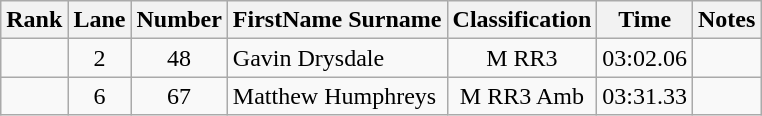<table class="wikitable sortable" style="text-align:center">
<tr>
<th>Rank</th>
<th>Lane</th>
<th>Number</th>
<th>FirstName Surname</th>
<th>Classification</th>
<th>Time</th>
<th>Notes</th>
</tr>
<tr>
<td></td>
<td>2</td>
<td>48</td>
<td style="text-align:left"> Gavin Drysdale</td>
<td>M RR3</td>
<td>03:02.06</td>
<td></td>
</tr>
<tr>
<td></td>
<td>6</td>
<td>67</td>
<td style="text-align:left"> Matthew Humphreys</td>
<td>M RR3 Amb</td>
<td>03:31.33</td>
<td></td>
</tr>
</table>
